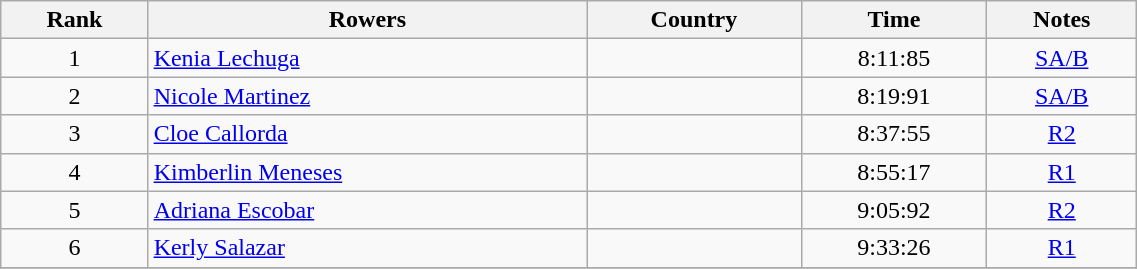<table class="wikitable" width=60% style="text-align:center">
<tr>
<th>Rank</th>
<th>Rowers</th>
<th>Country</th>
<th>Time</th>
<th>Notes</th>
</tr>
<tr>
<td>1</td>
<td align=left><a href='#'>Kenia Lechuga</a></td>
<td align=left></td>
<td>8:11:85</td>
<td><a href='#'>SA/B</a></td>
</tr>
<tr>
<td>2</td>
<td align=left><a href='#'>Nicole Martinez</a></td>
<td align=left></td>
<td>8:19:91</td>
<td><a href='#'>SA/B</a></td>
</tr>
<tr>
<td>3</td>
<td align=left><a href='#'>Cloe Callorda</a></td>
<td align=left></td>
<td>8:37:55</td>
<td><a href='#'>R2</a></td>
</tr>
<tr>
<td>4</td>
<td align=left><a href='#'>Kimberlin Meneses</a></td>
<td align=left></td>
<td>8:55:17</td>
<td><a href='#'>R1</a></td>
</tr>
<tr>
<td>5</td>
<td align=left><a href='#'>Adriana Escobar</a></td>
<td align=left></td>
<td>9:05:92</td>
<td><a href='#'>R2</a></td>
</tr>
<tr>
<td>6</td>
<td align=left><a href='#'>Kerly Salazar</a></td>
<td align=left></td>
<td>9:33:26</td>
<td><a href='#'>R1</a></td>
</tr>
<tr>
</tr>
</table>
